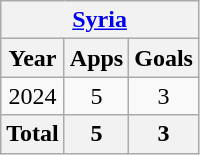<table class="wikitable" style="text-align:center">
<tr>
<th colspan=3><a href='#'>Syria</a></th>
</tr>
<tr>
<th>Year</th>
<th>Apps</th>
<th>Goals</th>
</tr>
<tr>
<td>2024</td>
<td>5</td>
<td>3</td>
</tr>
<tr>
<th>Total</th>
<th>5</th>
<th>3</th>
</tr>
</table>
